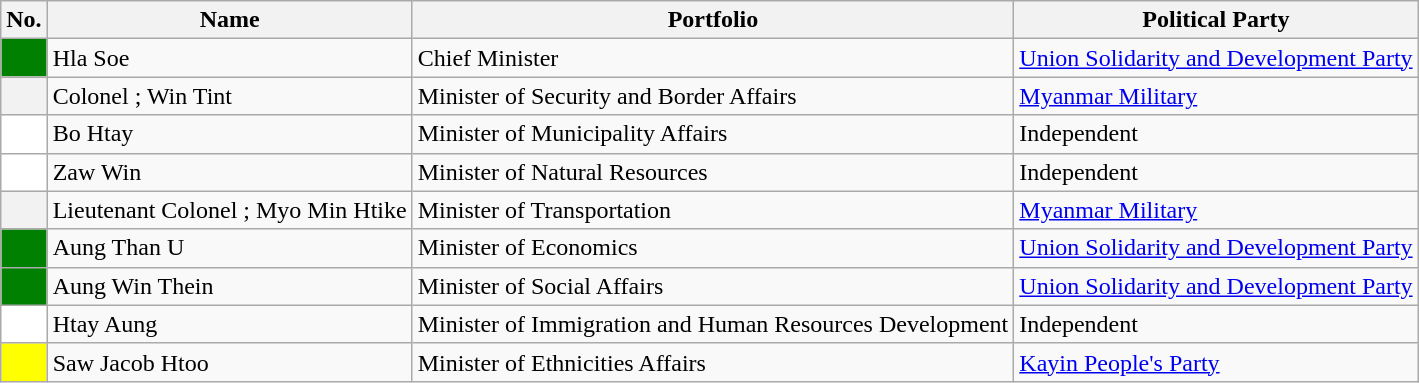<table class="wikitable">
<tr>
<th>No.</th>
<th>Name</th>
<th>Portfolio</th>
<th>Political Party</th>
</tr>
<tr>
<th style="background:Green;"></th>
<td>Hla Soe</td>
<td>Chief Minister</td>
<td><a href='#'>Union Solidarity and Development Party</a></td>
</tr>
<tr>
<th> </th>
<td>Colonel ; Win Tint</td>
<td>Minister of Security and Border Affairs</td>
<td><a href='#'>Myanmar Military</a></td>
</tr>
<tr>
<th style="background:White;"></th>
<td>Bo Htay</td>
<td>Minister of Municipality Affairs</td>
<td>Independent</td>
</tr>
<tr>
<th style="background:White;"></th>
<td>Zaw Win</td>
<td>Minister of Natural Resources</td>
<td>Independent</td>
</tr>
<tr>
<th> </th>
<td>Lieutenant Colonel ; Myo Min Htike</td>
<td>Minister of Transportation</td>
<td><a href='#'>Myanmar Military</a></td>
</tr>
<tr>
<th style="background:Green;"></th>
<td>Aung Than U</td>
<td>Minister of Economics</td>
<td><a href='#'>Union Solidarity and Development Party</a></td>
</tr>
<tr>
<th style="background:Green;"></th>
<td>Aung Win Thein</td>
<td>Minister of Social Affairs</td>
<td><a href='#'>Union Solidarity and Development Party</a></td>
</tr>
<tr>
<th style="background:White;"></th>
<td>Htay Aung</td>
<td>Minister of Immigration and Human Resources Development</td>
<td>Independent</td>
</tr>
<tr>
<th style="background:Yellow;"></th>
<td>Saw Jacob Htoo</td>
<td>Minister of Ethnicities Affairs</td>
<td><a href='#'>Kayin People's Party</a></td>
</tr>
</table>
